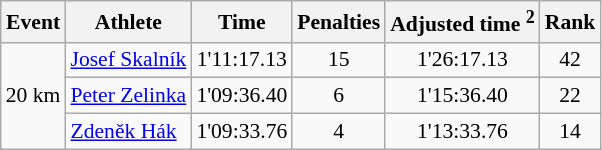<table class="wikitable" style="font-size:90%">
<tr>
<th>Event</th>
<th>Athlete</th>
<th>Time</th>
<th>Penalties</th>
<th>Adjusted time <sup>2</sup></th>
<th>Rank</th>
</tr>
<tr>
<td rowspan="3">20 km</td>
<td><a href='#'>Josef Skalník</a></td>
<td align="center">1'11:17.13</td>
<td align="center">15</td>
<td align="center">1'26:17.13</td>
<td align="center">42</td>
</tr>
<tr>
<td><a href='#'>Peter Zelinka</a></td>
<td align="center">1'09:36.40</td>
<td align="center">6</td>
<td align="center">1'15:36.40</td>
<td align="center">22</td>
</tr>
<tr>
<td><a href='#'>Zdeněk Hák</a></td>
<td align="center">1'09:33.76</td>
<td align="center">4</td>
<td align="center">1'13:33.76</td>
<td align="center">14</td>
</tr>
</table>
